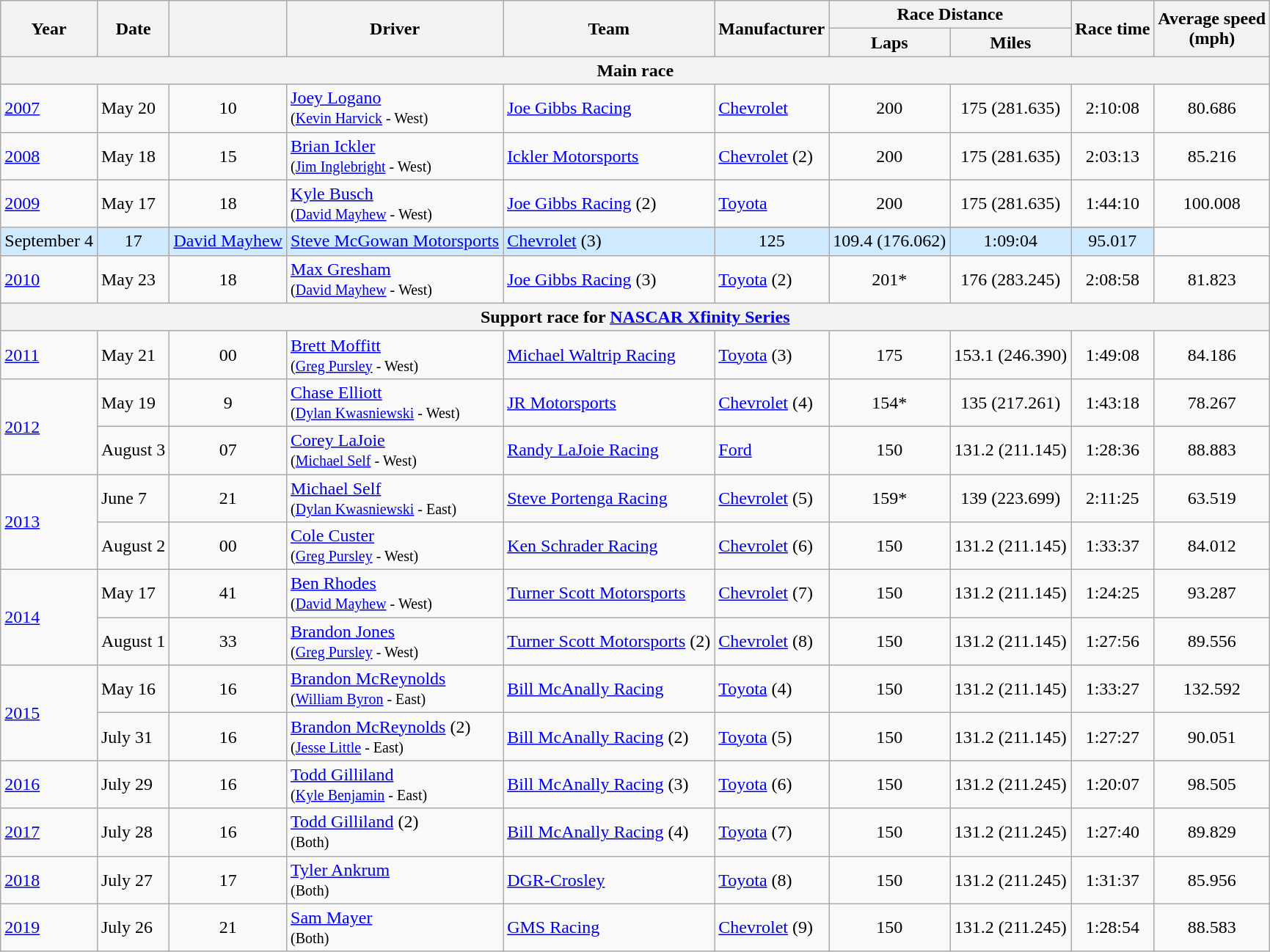<table class="wikitable">
<tr>
<th rowspan="2">Year</th>
<th rowspan="2">Date</th>
<th rowspan="2"></th>
<th rowspan="2">Driver</th>
<th rowspan="2">Team</th>
<th rowspan="2">Manufacturer</th>
<th colspan="2">Race Distance</th>
<th rowspan="2">Race time</th>
<th rowspan="2">Average speed<br>(mph)</th>
</tr>
<tr>
<th>Laps</th>
<th>Miles</th>
</tr>
<tr>
<th colspan="10">Main race</th>
</tr>
<tr>
<td><a href='#'>2007</a></td>
<td>May 20</td>
<td align="center">10</td>
<td><a href='#'>Joey Logano</a><br><small>(<a href='#'>Kevin Harvick</a> - West)</small></td>
<td><a href='#'>Joe Gibbs Racing</a></td>
<td><a href='#'>Chevrolet</a></td>
<td align="center">200</td>
<td align="center">175 (281.635)</td>
<td align="center">2:10:08</td>
<td align="center">80.686</td>
</tr>
<tr>
<td><a href='#'>2008</a></td>
<td>May 18</td>
<td align="center">15</td>
<td><a href='#'>Brian Ickler</a><br><small>(<a href='#'>Jim Inglebright</a> - West)</small></td>
<td><a href='#'>Ickler Motorsports</a></td>
<td><a href='#'>Chevrolet</a> (2)</td>
<td align="center">200</td>
<td align="center">175 (281.635)</td>
<td align="center">2:03:13</td>
<td align="center">85.216</td>
</tr>
<tr>
<td rowspan=2><a href='#'>2009</a></td>
<td>May 17</td>
<td align="center">18</td>
<td><a href='#'>Kyle Busch</a><br><small>(<a href='#'>David Mayhew</a> - West)</small></td>
<td><a href='#'>Joe Gibbs Racing</a> (2)</td>
<td><a href='#'>Toyota</a></td>
<td align="center">200</td>
<td align="center">175 (281.635)</td>
<td align="center">1:44:10</td>
<td align="center">100.008</td>
</tr>
<tr>
</tr>
<tr bgcolor="#CFEAFF">
<td>September 4</td>
<td align="center">17</td>
<td><a href='#'>David Mayhew</a></td>
<td><a href='#'>Steve McGowan Motorsports</a></td>
<td><a href='#'>Chevrolet</a> (3)</td>
<td align="center">125</td>
<td align="center">109.4 (176.062)</td>
<td align="center">1:09:04</td>
<td align="center">95.017</td>
</tr>
<tr>
<td><a href='#'>2010</a></td>
<td>May 23</td>
<td align="center">18</td>
<td><a href='#'>Max Gresham</a><br><small>(<a href='#'>David Mayhew</a> - West)</small></td>
<td><a href='#'>Joe Gibbs Racing</a> (3)</td>
<td><a href='#'>Toyota</a> (2)</td>
<td align="center">201*</td>
<td align="center">176 (283.245)</td>
<td align="center">2:08:58</td>
<td align="center">81.823</td>
</tr>
<tr>
<th colspan="10">Support race for <a href='#'>NASCAR Xfinity Series</a></th>
</tr>
<tr>
<td><a href='#'>2011</a></td>
<td>May 21</td>
<td align="center">00</td>
<td><a href='#'>Brett Moffitt</a><br><small>(<a href='#'>Greg Pursley</a> - West)</small></td>
<td><a href='#'>Michael Waltrip Racing</a></td>
<td><a href='#'>Toyota</a> (3)</td>
<td align="center">175</td>
<td align="center">153.1 (246.390)</td>
<td align="center">1:49:08</td>
<td align="center">84.186</td>
</tr>
<tr>
<td rowspan="2"><a href='#'>2012</a></td>
<td>May 19</td>
<td align="center">9</td>
<td><a href='#'>Chase Elliott</a><br><small>(<a href='#'>Dylan Kwasniewski</a> - West)</small></td>
<td><a href='#'>JR Motorsports</a></td>
<td><a href='#'>Chevrolet</a> (4)</td>
<td align="center">154*</td>
<td align="center">135 (217.261)</td>
<td align="center">1:43:18</td>
<td align="center">78.267</td>
</tr>
<tr>
<td>August 3</td>
<td align="center">07</td>
<td><a href='#'>Corey LaJoie</a><br><small>(<a href='#'>Michael Self</a> - West)</small></td>
<td><a href='#'>Randy LaJoie Racing</a></td>
<td><a href='#'>Ford</a></td>
<td align="center">150</td>
<td align="center">131.2 (211.145)</td>
<td align="center">1:28:36</td>
<td align="center">88.883</td>
</tr>
<tr>
<td rowspan="2"><a href='#'>2013</a></td>
<td>June 7</td>
<td align="center">21</td>
<td><a href='#'>Michael Self</a><br><small>(<a href='#'>Dylan Kwasniewski</a> - East)</small></td>
<td><a href='#'>Steve Portenga Racing</a></td>
<td><a href='#'>Chevrolet</a> (5)</td>
<td align="center">159*</td>
<td align="center">139 (223.699)</td>
<td align="center">2:11:25</td>
<td align="center">63.519</td>
</tr>
<tr>
<td>August 2</td>
<td align="center">00</td>
<td><a href='#'>Cole Custer</a><br><small>(<a href='#'>Greg Pursley</a> - West)</small></td>
<td><a href='#'>Ken Schrader Racing</a></td>
<td><a href='#'>Chevrolet</a> (6)</td>
<td align="center">150</td>
<td align="center">131.2 (211.145)</td>
<td align="center">1:33:37</td>
<td align="center">84.012</td>
</tr>
<tr>
<td rowspan="2"><a href='#'>2014</a></td>
<td>May 17</td>
<td align="center">41</td>
<td><a href='#'>Ben Rhodes</a><br><small>(<a href='#'>David Mayhew</a> - West)</small></td>
<td><a href='#'>Turner Scott Motorsports</a></td>
<td><a href='#'>Chevrolet</a> (7)</td>
<td align="center">150</td>
<td align="center">131.2 (211.145)</td>
<td align="center">1:24:25</td>
<td align="center">93.287</td>
</tr>
<tr>
<td>August 1</td>
<td align="center">33</td>
<td><a href='#'>Brandon Jones</a><br><small>(<a href='#'>Greg Pursley</a> - West)</small></td>
<td><a href='#'>Turner Scott Motorsports</a> (2)</td>
<td><a href='#'>Chevrolet</a> (8)</td>
<td align="center">150</td>
<td align="center">131.2 (211.145)</td>
<td align="center">1:27:56</td>
<td align="center">89.556</td>
</tr>
<tr>
<td rowspan="2"><a href='#'>2015</a></td>
<td>May 16</td>
<td align="center">16</td>
<td><a href='#'>Brandon McReynolds</a><br><small>(<a href='#'>William Byron</a> - East)</small></td>
<td><a href='#'>Bill McAnally Racing</a></td>
<td><a href='#'>Toyota</a> (4)</td>
<td align="center">150</td>
<td align="center">131.2 (211.145)</td>
<td align="center">1:33:27</td>
<td align="center">132.592</td>
</tr>
<tr>
<td>July 31</td>
<td align="center">16</td>
<td><a href='#'>Brandon McReynolds</a> (2)<br><small>(<a href='#'>Jesse Little</a> - East)</small></td>
<td><a href='#'>Bill McAnally Racing</a> (2)</td>
<td><a href='#'>Toyota</a> (5)</td>
<td align="center">150</td>
<td align="center">131.2 (211.145)</td>
<td align="center">1:27:27</td>
<td align="center">90.051</td>
</tr>
<tr>
<td><a href='#'>2016</a></td>
<td>July 29</td>
<td align="center">16</td>
<td><a href='#'>Todd Gilliland</a><br><small>(<a href='#'>Kyle Benjamin</a> - East)</small></td>
<td><a href='#'>Bill McAnally Racing</a> (3)</td>
<td><a href='#'>Toyota</a> (6)</td>
<td align="center">150</td>
<td align="center">131.2 (211.245)</td>
<td align="center">1:20:07</td>
<td align="center">98.505</td>
</tr>
<tr>
<td><a href='#'>2017</a></td>
<td>July 28</td>
<td align="center">16</td>
<td><a href='#'>Todd Gilliland</a> (2)<br><small>(Both)</small></td>
<td><a href='#'>Bill McAnally Racing</a> (4)</td>
<td><a href='#'>Toyota</a> (7)</td>
<td align="center">150</td>
<td align="center">131.2 (211.245)</td>
<td align="center">1:27:40</td>
<td align="center">89.829</td>
</tr>
<tr>
<td><a href='#'>2018</a></td>
<td>July 27</td>
<td align="center">17</td>
<td><a href='#'>Tyler Ankrum</a><br><small>(Both)</small></td>
<td><a href='#'>DGR-Crosley</a></td>
<td><a href='#'>Toyota</a> (8)</td>
<td align="center">150</td>
<td align="center">131.2 (211.245)</td>
<td align="center">1:31:37</td>
<td align="center">85.956</td>
</tr>
<tr>
<td><a href='#'>2019</a></td>
<td>July 26</td>
<td align="center">21</td>
<td><a href='#'>Sam Mayer</a><br><small>(Both)</small></td>
<td><a href='#'>GMS Racing</a></td>
<td><a href='#'>Chevrolet</a> (9)</td>
<td align="center">150</td>
<td align="center">131.2 (211.245)</td>
<td align="center">1:28:54</td>
<td align="center">88.583</td>
</tr>
</table>
